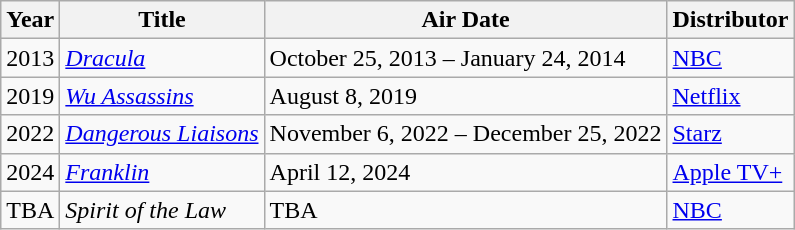<table class="wikitable sortable">
<tr>
<th>Year</th>
<th>Title</th>
<th>Air Date</th>
<th>Distributor</th>
</tr>
<tr>
<td>2013</td>
<td><a href='#'><em>Dracula</em></a></td>
<td>October 25, 2013 – January 24, 2014</td>
<td><a href='#'>NBC</a></td>
</tr>
<tr>
<td>2019</td>
<td><em><a href='#'>Wu Assassins</a></em></td>
<td>August 8, 2019</td>
<td><a href='#'>Netflix</a></td>
</tr>
<tr>
<td>2022</td>
<td><em><a href='#'>Dangerous Liaisons</a></em></td>
<td>November 6, 2022 – December 25, 2022</td>
<td><a href='#'>Starz</a></td>
</tr>
<tr>
<td>2024</td>
<td><em><a href='#'>Franklin</a></em></td>
<td>April 12, 2024</td>
<td><a href='#'>Apple TV+</a></td>
</tr>
<tr>
<td>TBA</td>
<td><em>Spirit of the Law</em></td>
<td>TBA</td>
<td><a href='#'>NBC</a></td>
</tr>
</table>
